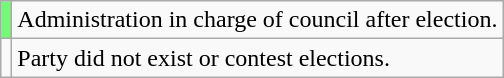<table class="wikitable" style="font-size:100%;">
<tr>
<td scope="row" style="text-align: center; font-weight: bold; background-color:#73FB76;"></td>
<td>Administration in charge of council after election.</td>
</tr>
<tr>
<td></td>
<td>Party did not exist or contest elections.</td>
</tr>
</table>
